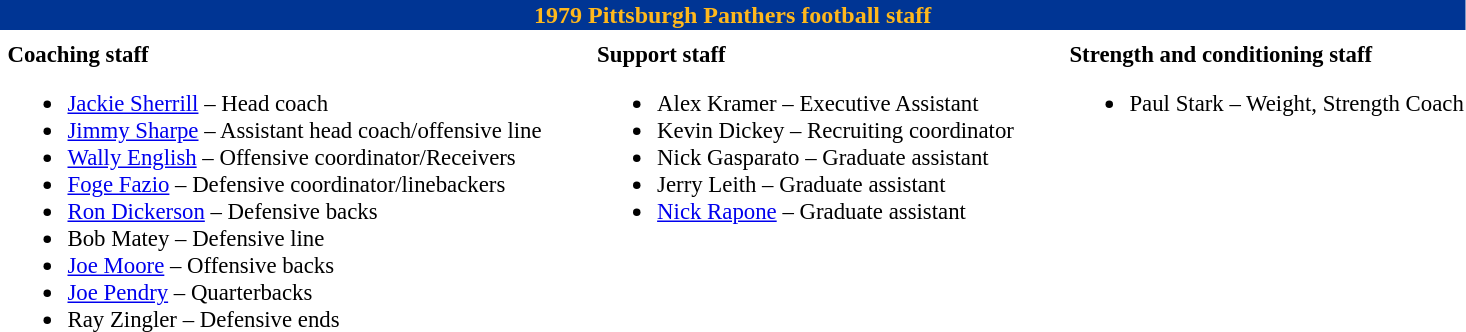<table class="toccolours" style="text-align: left;">
<tr>
<th colspan="10" style="background:#003594; color:#FFB81C; text-align: center;"><strong>1979 Pittsburgh Panthers football staff</strong></th>
</tr>
<tr>
<td colspan="10" align="right"></td>
</tr>
<tr>
<td valign="top"></td>
<td style="font-size: 95%;" valign="top"><strong>Coaching staff</strong><br><ul><li><a href='#'>Jackie Sherrill</a> – Head coach</li><li><a href='#'>Jimmy Sharpe</a> – Assistant head coach/offensive line</li><li><a href='#'>Wally English</a> – Offensive coordinator/Receivers</li><li><a href='#'>Foge Fazio</a> – Defensive coordinator/linebackers</li><li><a href='#'>Ron Dickerson</a> – Defensive backs</li><li>Bob Matey – Defensive line</li><li><a href='#'>Joe Moore</a> – Offensive backs</li><li><a href='#'>Joe Pendry</a> – Quarterbacks</li><li>Ray Zingler – Defensive ends</li></ul></td>
<td width="25"> </td>
<td valign="top"></td>
<td style="font-size: 95%;" valign="top"><strong>Support staff</strong><br><ul><li>Alex Kramer – Executive Assistant</li><li>Kevin Dickey – Recruiting coordinator</li><li>Nick Gasparato – Graduate assistant</li><li>Jerry Leith – Graduate assistant</li><li><a href='#'>Nick Rapone</a> – Graduate assistant</li></ul></td>
<td width="25"> </td>
<td valign="top"></td>
<td style="font-size: 95%;" valign="top"><strong>Strength and conditioning staff</strong><br><ul><li>Paul Stark – Weight, Strength Coach</li></ul></td>
</tr>
</table>
